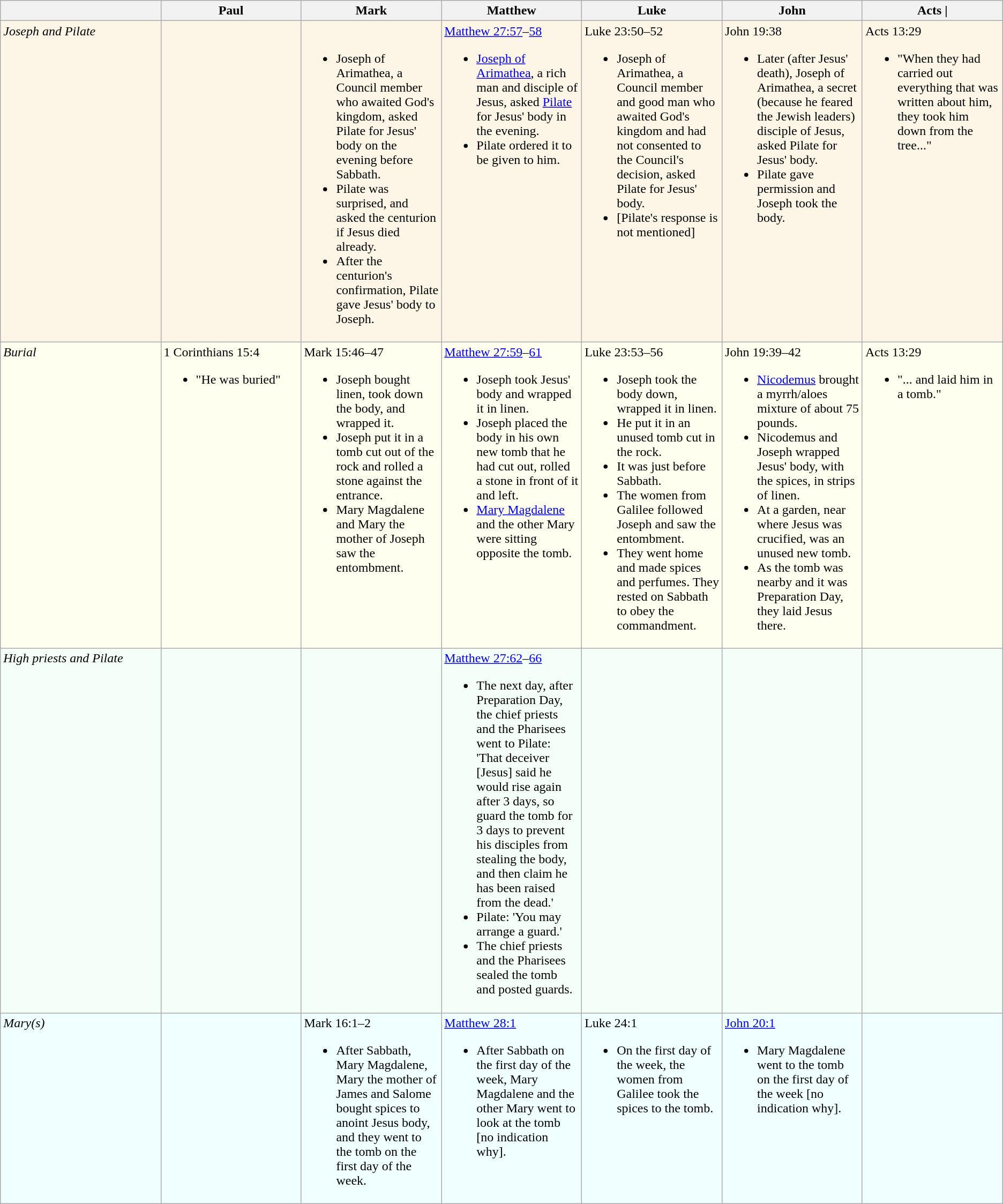<table class="wikitable float-left" border="1" cellspacing="0" cellpadding="10">
<tr>
<th></th>
<th style="width:14%">Paul</th>
<th style="width:14%">Mark</th>
<th style="width:14%">Matthew</th>
<th style="width:14%">Luke</th>
<th style="width:14%">John</th>
<th style="width:14%">Acts |</th>
</tr>
<tr valign="top" style="background-color:OldLace;">
<td><em>Joseph and Pilate</em></td>
<td></td>
<td><br><ul><li>Joseph of Arimathea, a Council member who awaited God's kingdom, asked Pilate for Jesus' body on the evening before Sabbath.</li><li>Pilate was surprised, and asked the centurion if Jesus died already.</li><li>After the centurion's confirmation, Pilate gave Jesus' body to Joseph.</li></ul></td>
<td><a href='#'>Matthew 27:57</a>–<a href='#'>58</a><br><ul><li><a href='#'>Joseph of Arimathea</a>, a rich man and disciple of Jesus, asked <a href='#'>Pilate</a> for Jesus' body in the evening.</li><li>Pilate ordered it to be given to him.</li></ul></td>
<td>Luke 23:50–52<br><ul><li>Joseph of Arimathea, a Council member and good man who awaited God's kingdom and had not consented to the Council's decision, asked Pilate for Jesus' body.</li><li>[Pilate's response is not mentioned]</li></ul></td>
<td>John 19:38<br><ul><li>Later (after Jesus' death), Joseph of Arimathea, a secret (because he feared the Jewish leaders) disciple of Jesus, asked Pilate for Jesus' body.</li><li>Pilate gave permission and Joseph took the body.</li></ul></td>
<td>Acts 13:29<br><ul><li>"When they had carried out everything that was written about him, they took him down from the tree..."</li></ul></td>
</tr>
<tr valign="top" style="background-color:Ivory;">
<td><em>Burial</em></td>
<td>1 Corinthians 15:4<br><ul><li>"He was buried"</li></ul></td>
<td>Mark 15:46–47<br><ul><li>Joseph bought linen, took down the body, and wrapped it.</li><li>Joseph put it in a tomb cut out of the rock and rolled a stone against the entrance.</li><li>Mary Magdalene and Mary the mother of Joseph saw the entombment.</li></ul></td>
<td><a href='#'>Matthew 27:59</a>–<a href='#'>61</a><br><ul><li>Joseph took Jesus' body and wrapped it in linen.</li><li>Joseph placed the body in his own new tomb that he had cut out, rolled a stone in front of it and left.</li><li><a href='#'>Mary Magdalene</a> and the other Mary were sitting opposite the tomb.</li></ul></td>
<td>Luke 23:53–56<br><ul><li>Joseph took the body down, wrapped it in linen.</li><li>He put it in an unused tomb cut in the rock.</li><li>It was just before Sabbath.</li><li>The women from Galilee followed Joseph and saw the entombment.</li><li>They went home and made spices and perfumes. They rested on Sabbath to obey the commandment.</li></ul></td>
<td>John 19:39–42<br><ul><li><a href='#'>Nicodemus</a> brought a myrrh/aloes mixture of about 75 pounds.</li><li>Nicodemus and Joseph wrapped Jesus' body, with the spices, in strips of linen.</li><li>At a garden, near where Jesus was crucified, was an unused new tomb.</li><li>As the tomb was nearby and it was Preparation Day, they laid Jesus there.</li></ul></td>
<td>Acts 13:29<br><ul><li>"... and laid him in a tomb."</li></ul></td>
</tr>
<tr valign="top" style="background-color:MintCream;">
<td><em>High priests and Pilate</em></td>
<td></td>
<td></td>
<td><a href='#'>Matthew 27:62</a>–<a href='#'>66</a><br><ul><li>The next day, after Preparation Day, the chief priests and the Pharisees went to Pilate: 'That deceiver [Jesus] said he would rise again after 3 days, so guard the tomb for 3 days to prevent his disciples from stealing the body, and then claim he has been raised from the dead.'</li><li>Pilate: 'You may arrange a guard.'</li><li>The chief priests and the Pharisees sealed the tomb and posted guards.</li></ul></td>
<td></td>
<td></td>
<td></td>
</tr>
<tr valign="top" style="background-color:Azure;">
<td><em>Mary(s)</em></td>
<td></td>
<td>Mark 16:1–2<br><ul><li>After Sabbath, Mary Magdalene, Mary the mother of James and Salome bought spices to anoint Jesus body, and they went to the tomb on the first day of the week.</li></ul></td>
<td><a href='#'>Matthew 28:1</a><br><ul><li>After Sabbath on the first day of the week, Mary Magdalene and the other Mary went to look at the tomb [no indication why].</li></ul></td>
<td>Luke 24:1<br><ul><li>On the first day of the week, the women from Galilee took the spices to the tomb.</li></ul></td>
<td><a href='#'>John 20:1</a><br><ul><li>Mary Magdalene went to the tomb on the first day of the week [no indication why].</li></ul></td>
<td></td>
</tr>
</table>
